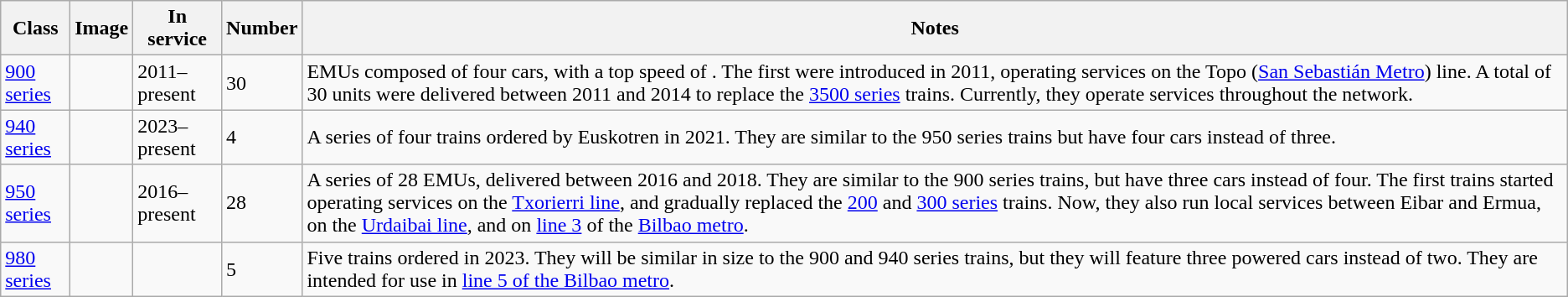<table class="wikitable" style="font-size: 100%;">
<tr>
<th>Class</th>
<th>Image</th>
<th>In service</th>
<th>Number</th>
<th>Notes</th>
</tr>
<tr>
<td><a href='#'>900 series</a></td>
<td></td>
<td>2011–present</td>
<td>30</td>
<td>EMUs composed of four cars, with a top speed of . The first were introduced in 2011, operating services on the Topo (<a href='#'>San Sebastián Metro</a>) line. A total of 30 units were delivered between 2011 and 2014 to replace the <a href='#'>3500 series</a> trains. Currently, they operate services throughout the network.</td>
</tr>
<tr>
<td><a href='#'>940 series</a></td>
<td></td>
<td>2023–present</td>
<td>4</td>
<td>A series of four trains ordered by Euskotren in 2021. They are similar to the 950 series trains but have four cars instead of three.</td>
</tr>
<tr>
<td><a href='#'>950 series</a></td>
<td></td>
<td>2016–present</td>
<td>28</td>
<td>A series of 28 EMUs, delivered between 2016 and 2018. They are similar to the 900 series trains, but have three cars instead of four. The first trains started operating services on the <a href='#'>Txorierri line</a>, and gradually replaced the <a href='#'>200</a> and <a href='#'>300 series</a> trains. Now, they also run local services between Eibar and Ermua, on the <a href='#'>Urdaibai line</a>, and on <a href='#'>line 3</a> of the <a href='#'>Bilbao metro</a>.</td>
</tr>
<tr>
<td><a href='#'>980 series</a></td>
<td></td>
<td></td>
<td>5</td>
<td>Five trains ordered in 2023. They will be similar in size to the 900 and 940 series trains, but they will feature three powered cars instead of two. They are intended for use in <a href='#'>line 5 of the Bilbao metro</a>.</td>
</tr>
</table>
